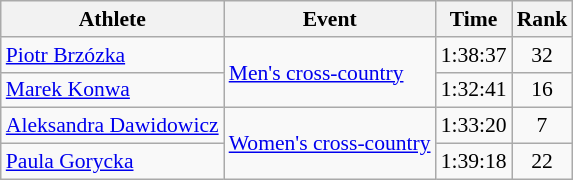<table class=wikitable style="font-size:90%">
<tr>
<th>Athlete</th>
<th>Event</th>
<th>Time</th>
<th>Rank</th>
</tr>
<tr align=center>
<td align=left><a href='#'>Piotr Brzózka</a></td>
<td align=left rowspan=2><a href='#'>Men's cross-country</a></td>
<td>1:38:37</td>
<td>32</td>
</tr>
<tr align=center>
<td align=left><a href='#'>Marek Konwa</a></td>
<td>1:32:41</td>
<td>16</td>
</tr>
<tr align=center>
<td align=left><a href='#'>Aleksandra Dawidowicz</a></td>
<td align=left rowspan=2><a href='#'>Women's cross-country</a></td>
<td>1:33:20</td>
<td>7</td>
</tr>
<tr align=center>
<td align=left><a href='#'>Paula Gorycka</a></td>
<td>1:39:18</td>
<td>22</td>
</tr>
</table>
